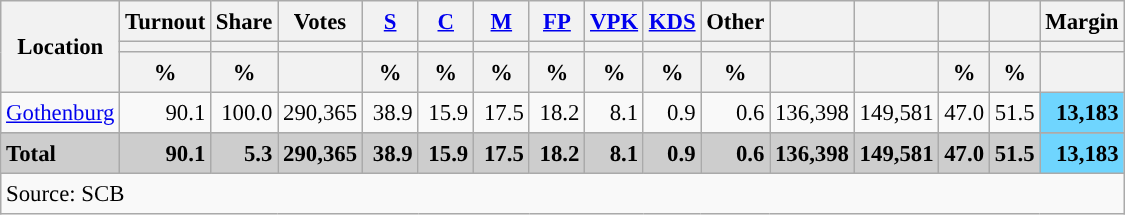<table class="wikitable sortable" style="text-align:right; font-size:95%; line-height:20px;">
<tr>
<th rowspan="3">Location</th>
<th>Turnout</th>
<th>Share</th>
<th>Votes</th>
<th width="30px" class="unsortable"><a href='#'>S</a></th>
<th width="30px" class="unsortable"><a href='#'>C</a></th>
<th width="30px" class="unsortable"><a href='#'>M</a></th>
<th width="30px" class="unsortable"><a href='#'>FP</a></th>
<th width="30px" class="unsortable"><a href='#'>VPK</a></th>
<th width="30px" class="unsortable"><a href='#'>KDS</a></th>
<th width="30px" class="unsortable">Other</th>
<th></th>
<th></th>
<th></th>
<th></th>
<th>Margin</th>
</tr>
<tr>
<th></th>
<th></th>
<th></th>
<th style="background:"></th>
<th style="background:"></th>
<th style="background:"></th>
<th style="background:"></th>
<th style="background:"></th>
<th style="background:"></th>
<th style="background:"></th>
<th style="background:"></th>
<th style="background:"></th>
<th style="background:"></th>
<th style="background:"></th>
<th></th>
</tr>
<tr>
<th data-sort-type="number">%</th>
<th data-sort-type="number">%</th>
<th></th>
<th data-sort-type="number">%</th>
<th data-sort-type="number">%</th>
<th data-sort-type="number">%</th>
<th data-sort-type="number">%</th>
<th data-sort-type="number">%</th>
<th data-sort-type="number">%</th>
<th data-sort-type="number">%</th>
<th data-sort-type="number"></th>
<th data-sort-type="number"></th>
<th data-sort-type="number">%</th>
<th data-sort-type="number">%</th>
<th data-sort-type="number"></th>
</tr>
<tr>
<td align=left><a href='#'>Gothenburg</a></td>
<td>90.1</td>
<td>100.0</td>
<td>290,365</td>
<td>38.9</td>
<td>15.9</td>
<td>17.5</td>
<td>18.2</td>
<td>8.1</td>
<td>0.9</td>
<td>0.6</td>
<td>136,398</td>
<td>149,581</td>
<td>47.0</td>
<td>51.5</td>
<td bgcolor=#6fd5fe><strong>13,183</strong></td>
</tr>
<tr>
</tr>
<tr style="background:#CDCDCD;">
<td align=left><strong>Total</strong></td>
<td><strong>90.1</strong></td>
<td><strong>5.3</strong></td>
<td><strong>290,365</strong></td>
<td><strong>38.9</strong></td>
<td><strong>15.9</strong></td>
<td><strong>17.5</strong></td>
<td><strong>18.2</strong></td>
<td><strong>8.1</strong></td>
<td><strong>0.9</strong></td>
<td><strong>0.6</strong></td>
<td><strong>136,398</strong></td>
<td><strong>149,581</strong></td>
<td><strong>47.0</strong></td>
<td><strong>51.5</strong></td>
<td bgcolor=#6fd5fe><strong>13,183</strong></td>
</tr>
<tr>
<td align=left colspan=16>Source: SCB </td>
</tr>
</table>
